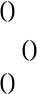<table>
<tr>
<td></td>
<td></td>
<td> ()</td>
<td></td>
</tr>
<tr>
<td></td>
<td></td>
<td></td>
<td></td>
</tr>
<tr>
<td><br></td>
<td></td>
<td></td>
<td> ()</td>
</tr>
<tr>
<td><br></td>
<td></td>
<td>  ()</td>
<td></td>
</tr>
</table>
